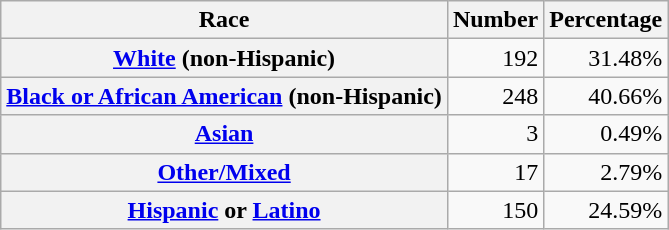<table class="wikitable" style="text-align:right">
<tr>
<th scope="col">Race</th>
<th scope="col">Number</th>
<th scope="col">Percentage</th>
</tr>
<tr>
<th scope="row"><a href='#'>White</a> (non-Hispanic)</th>
<td>192</td>
<td>31.48%</td>
</tr>
<tr>
<th scope="row"><a href='#'>Black or African American</a> (non-Hispanic)</th>
<td>248</td>
<td>40.66%</td>
</tr>
<tr>
<th scope="row"><a href='#'>Asian</a></th>
<td>3</td>
<td>0.49%</td>
</tr>
<tr>
<th scope="row"><a href='#'>Other/Mixed</a></th>
<td>17</td>
<td>2.79%</td>
</tr>
<tr>
<th scope="row"><a href='#'>Hispanic</a> or <a href='#'>Latino</a></th>
<td>150</td>
<td>24.59%</td>
</tr>
</table>
